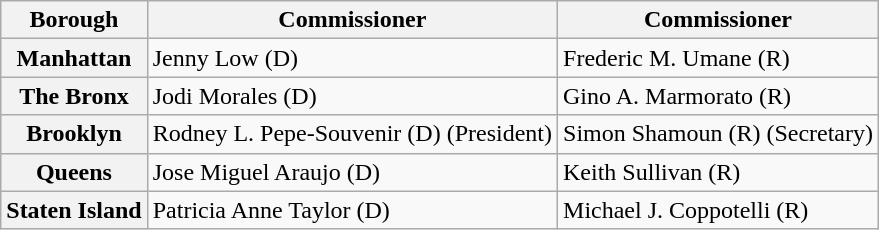<table class="wikitable">
<tr>
<th>Borough</th>
<th>Commissioner</th>
<th>Commissioner</th>
</tr>
<tr>
<th>Manhattan</th>
<td>Jenny Low (D)</td>
<td>Frederic M. Umane (R)</td>
</tr>
<tr>
<th>The Bronx</th>
<td>Jodi Morales (D)</td>
<td>Gino A. Marmorato (R)</td>
</tr>
<tr>
<th>Brooklyn</th>
<td>Rodney L. Pepe-Souvenir (D) (President)</td>
<td>Simon Shamoun (R) (Secretary)</td>
</tr>
<tr>
<th>Queens</th>
<td>Jose Miguel Araujo (D)</td>
<td>Keith Sullivan (R)</td>
</tr>
<tr>
<th>Staten Island</th>
<td>Patricia Anne Taylor (D)</td>
<td>Michael J. Coppotelli (R)</td>
</tr>
</table>
